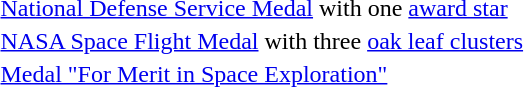<table>
<tr>
<td></td>
<td><a href='#'>National Defense Service Medal</a> with one <a href='#'>award star</a></td>
</tr>
<tr>
<td></td>
<td><a href='#'>NASA Space Flight Medal</a> with three <a href='#'>oak leaf clusters</a></td>
</tr>
<tr>
<td></td>
<td><a href='#'>Medal "For Merit in Space Exploration"</a></td>
</tr>
</table>
